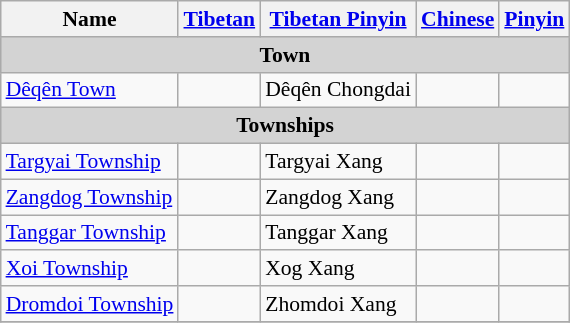<table class="wikitable"  style="font-size:90%; margin:auto;">
<tr>
<th>Name</th>
<th><a href='#'>Tibetan</a></th>
<th><a href='#'>Tibetan Pinyin</a></th>
<th><a href='#'>Chinese</a></th>
<th><a href='#'>Pinyin</a></th>
</tr>
<tr --------->
<td colspan="5"  style="text-align:center; background:#d3d3d3;"><strong>Town</strong></td>
</tr>
<tr --------->
<td><a href='#'>Dêqên Town</a></td>
<td></td>
<td>Dêqên Chongdai</td>
<td></td>
<td></td>
</tr>
<tr --------->
<td colspan="5"  style="text-align:center; background:#d3d3d3;"><strong>Townships</strong></td>
</tr>
<tr --------->
<td><a href='#'>Targyai Township</a></td>
<td></td>
<td>Targyai Xang</td>
<td></td>
<td></td>
</tr>
<tr>
<td><a href='#'>Zangdog Township</a></td>
<td></td>
<td>Zangdog Xang</td>
<td></td>
<td></td>
</tr>
<tr>
<td><a href='#'>Tanggar Township</a></td>
<td></td>
<td>Tanggar Xang</td>
<td></td>
<td></td>
</tr>
<tr>
<td><a href='#'>Xoi Township</a></td>
<td></td>
<td>Xog Xang</td>
<td></td>
<td></td>
</tr>
<tr>
<td><a href='#'>Dromdoi Township</a></td>
<td></td>
<td>Zhomdoi Xang</td>
<td></td>
<td></td>
</tr>
<tr>
</tr>
</table>
